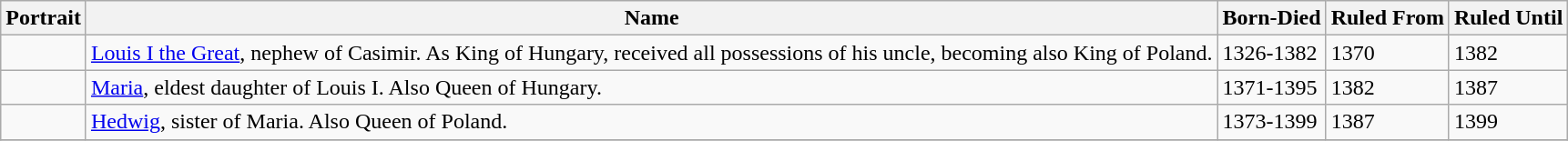<table class="wikitable">
<tr ->
<th>Portrait</th>
<th>Name</th>
<th>Born-Died</th>
<th>Ruled From</th>
<th>Ruled Until</th>
</tr>
<tr ->
<td></td>
<td><a href='#'>Louis I the Great</a>, nephew of Casimir. As King of Hungary, received all possessions of his uncle, becoming also King of Poland.</td>
<td>1326-1382</td>
<td>1370</td>
<td>1382</td>
</tr>
<tr ->
<td></td>
<td><a href='#'>Maria</a>, eldest daughter of Louis I. Also Queen of Hungary.</td>
<td>1371-1395</td>
<td>1382</td>
<td>1387</td>
</tr>
<tr ->
<td></td>
<td><a href='#'>Hedwig</a>, sister of Maria. Also Queen of Poland.</td>
<td>1373-1399</td>
<td>1387</td>
<td>1399</td>
</tr>
<tr ->
</tr>
</table>
